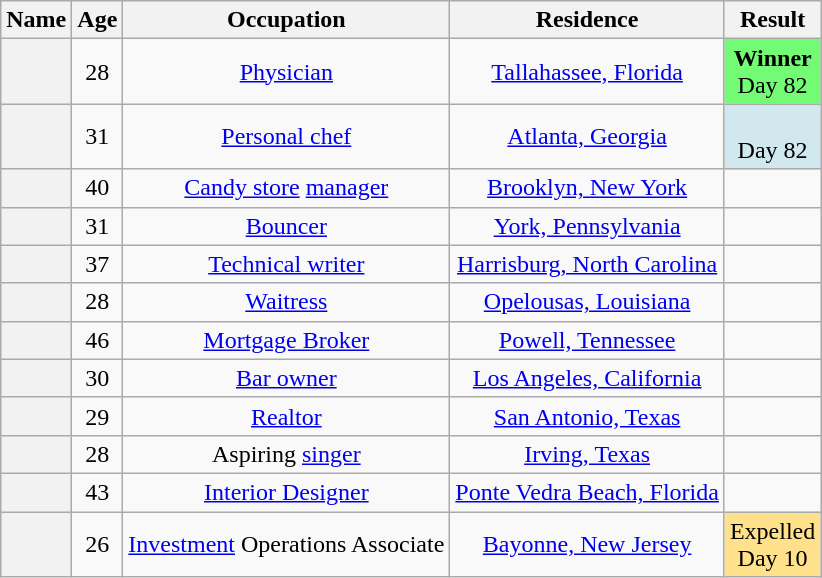<table class="wikitable sortable" style="text-align:center;">
<tr>
<th scope="col">Name</th>
<th scope="col">Age</th>
<th scope="col" class="unsortable">Occupation</th>
<th scope="col" class="unsortable">Residence</th>
<th scope="col" class="unsortable">Result</th>
</tr>
<tr>
<th scope="row"></th>
<td>28</td>
<td><a href='#'>Physician</a></td>
<td><a href='#'>Tallahassee, Florida</a></td>
<td bgcolor="73FB76"><strong>Winner</strong><br>Day 82</td>
</tr>
<tr>
<th scope="row"></th>
<td>31</td>
<td><a href='#'>Personal chef</a></td>
<td><a href='#'>Atlanta, Georgia</a></td>
<td bgcolor="D1E8EF"><br>Day 82</td>
</tr>
<tr>
<th scope="row"></th>
<td>40</td>
<td><a href='#'>Candy store</a> <a href='#'>manager</a></td>
<td><a href='#'>Brooklyn, New York</a></td>
<td></td>
</tr>
<tr>
<th scope="row"></th>
<td>31</td>
<td><a href='#'>Bouncer</a></td>
<td><a href='#'>York, Pennsylvania</a></td>
<td></td>
</tr>
<tr>
<th scope="row"></th>
<td>37</td>
<td><a href='#'>Technical writer</a></td>
<td><a href='#'>Harrisburg, North Carolina</a></td>
<td></td>
</tr>
<tr>
<th scope="row"></th>
<td>28</td>
<td><a href='#'>Waitress</a></td>
<td><a href='#'>Opelousas, Louisiana</a></td>
<td></td>
</tr>
<tr>
<th scope="row"></th>
<td>46</td>
<td><a href='#'>Mortgage Broker</a></td>
<td><a href='#'>Powell, Tennessee</a></td>
<td></td>
</tr>
<tr>
<th scope="row"></th>
<td>30</td>
<td><a href='#'>Bar owner</a></td>
<td><a href='#'>Los Angeles, California</a></td>
<td></td>
</tr>
<tr>
<th scope="row"></th>
<td>29</td>
<td><a href='#'>Realtor</a></td>
<td><a href='#'>San Antonio, Texas</a></td>
<td></td>
</tr>
<tr>
<th scope="row"></th>
<td>28</td>
<td>Aspiring <a href='#'>singer</a></td>
<td><a href='#'>Irving, Texas</a></td>
<td></td>
</tr>
<tr>
<th scope="row"></th>
<td>43</td>
<td><a href='#'>Interior Designer</a></td>
<td><a href='#'>Ponte Vedra Beach, Florida</a></td>
<td></td>
</tr>
<tr>
<th scope="row"></th>
<td>26</td>
<td><a href='#'>Investment</a> Operations Associate</td>
<td><a href='#'>Bayonne, New Jersey</a></td>
<td bgcolor="FFE08B">Expelled<br>Day 10</td>
</tr>
</table>
